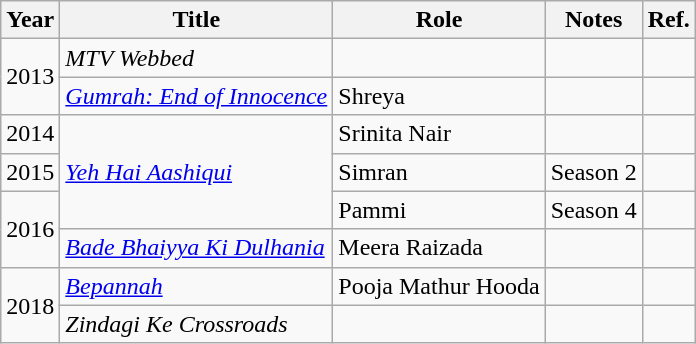<table class="wikitable sortable">
<tr>
<th>Year</th>
<th>Title</th>
<th>Role</th>
<th class="unsortable">Notes</th>
<th class="unsortable">Ref.</th>
</tr>
<tr>
<td rowspan="2">2013</td>
<td><em>MTV Webbed</em></td>
<td></td>
<td></td>
<td></td>
</tr>
<tr>
<td><em><a href='#'>Gumrah: End of Innocence</a></em></td>
<td>Shreya</td>
<td></td>
<td></td>
</tr>
<tr>
<td>2014</td>
<td rowspan="3"><em><a href='#'>Yeh Hai Aashiqui</a></em></td>
<td>Srinita Nair</td>
<td></td>
<td></td>
</tr>
<tr>
<td>2015</td>
<td>Simran</td>
<td>Season 2</td>
<td></td>
</tr>
<tr>
<td rowspan="2">2016</td>
<td>Pammi</td>
<td>Season 4</td>
<td></td>
</tr>
<tr>
<td><em><a href='#'>Bade Bhaiyya Ki Dulhania</a></em></td>
<td>Meera Raizada</td>
<td></td>
<td></td>
</tr>
<tr>
<td rowspan="2">2018</td>
<td><em><a href='#'>Bepannah</a></em></td>
<td>Pooja Mathur Hooda</td>
<td></td>
<td></td>
</tr>
<tr>
<td><em>Zindagi Ke Crossroads</em></td>
<td></td>
<td></td>
<td></td>
</tr>
</table>
